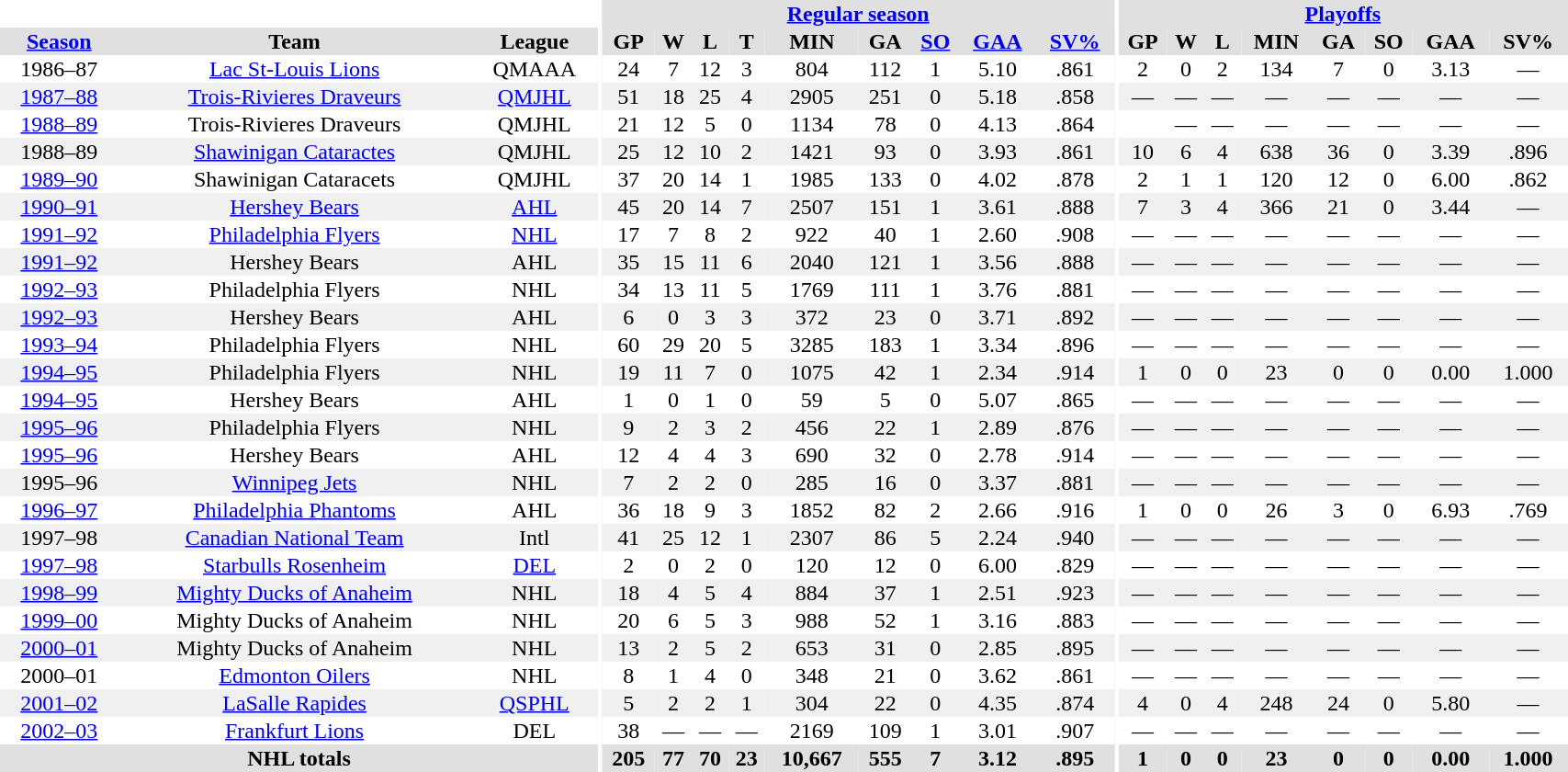<table border="0" cellpadding="1" cellspacing="0" style="width:90%; text-align:center;">
<tr bgcolor="#e0e0e0">
<th colspan="3" bgcolor="#ffffff"></th>
<th rowspan="99" bgcolor="#ffffff"></th>
<th colspan="9" bgcolor="#e0e0e0"><a href='#'>Regular season</a></th>
<th rowspan="99" bgcolor="#ffffff"></th>
<th colspan="8" bgcolor="#e0e0e0"><a href='#'>Playoffs</a></th>
</tr>
<tr bgcolor="#e0e0e0">
<th><a href='#'>Season</a></th>
<th>Team</th>
<th>League</th>
<th>GP</th>
<th>W</th>
<th>L</th>
<th>T</th>
<th>MIN</th>
<th>GA</th>
<th><a href='#'>SO</a></th>
<th><a href='#'>GAA</a></th>
<th><a href='#'>SV%</a></th>
<th>GP</th>
<th>W</th>
<th>L</th>
<th>MIN</th>
<th>GA</th>
<th>SO</th>
<th>GAA</th>
<th>SV%</th>
</tr>
<tr>
<td>1986–87</td>
<td><a href='#'>Lac St-Louis Lions</a></td>
<td>QMAAA</td>
<td>24</td>
<td>7</td>
<td>12</td>
<td>3</td>
<td>804</td>
<td>112</td>
<td>1</td>
<td>5.10</td>
<td>.861</td>
<td>2</td>
<td>0</td>
<td>2</td>
<td>134</td>
<td>7</td>
<td>0</td>
<td>3.13</td>
<td>—</td>
</tr>
<tr bgcolor="#f0f0f0">
<td><a href='#'>1987–88</a></td>
<td><a href='#'>Trois-Rivieres Draveurs</a></td>
<td><a href='#'>QMJHL</a></td>
<td>51</td>
<td>18</td>
<td>25</td>
<td>4</td>
<td>2905</td>
<td>251</td>
<td>0</td>
<td>5.18</td>
<td>.858</td>
<td>—</td>
<td>—</td>
<td>—</td>
<td>—</td>
<td>—</td>
<td>—</td>
<td>—</td>
<td>—</td>
</tr>
<tr>
<td><a href='#'>1988–89</a></td>
<td>Trois-Rivieres Draveurs</td>
<td>QMJHL</td>
<td>21</td>
<td>12</td>
<td>5</td>
<td>0</td>
<td>1134</td>
<td>78</td>
<td>0</td>
<td>4.13</td>
<td>.864</td>
<td></td>
<td>—</td>
<td>—</td>
<td>—</td>
<td>—</td>
<td>—</td>
<td>—</td>
<td>—</td>
</tr>
<tr bgcolor="#f0f0f0">
<td>1988–89</td>
<td><a href='#'>Shawinigan Cataractes</a></td>
<td>QMJHL</td>
<td>25</td>
<td>12</td>
<td>10</td>
<td>2</td>
<td>1421</td>
<td>93</td>
<td>0</td>
<td>3.93</td>
<td>.861</td>
<td>10</td>
<td>6</td>
<td>4</td>
<td>638</td>
<td>36</td>
<td>0</td>
<td>3.39</td>
<td>.896</td>
</tr>
<tr>
<td><a href='#'>1989–90</a></td>
<td>Shawinigan Cataracets</td>
<td>QMJHL</td>
<td>37</td>
<td>20</td>
<td>14</td>
<td>1</td>
<td>1985</td>
<td>133</td>
<td>0</td>
<td>4.02</td>
<td>.878</td>
<td>2</td>
<td>1</td>
<td>1</td>
<td>120</td>
<td>12</td>
<td>0</td>
<td>6.00</td>
<td>.862</td>
</tr>
<tr bgcolor="#f0f0f0">
<td><a href='#'>1990–91</a></td>
<td><a href='#'>Hershey Bears</a></td>
<td><a href='#'>AHL</a></td>
<td>45</td>
<td>20</td>
<td>14</td>
<td>7</td>
<td>2507</td>
<td>151</td>
<td>1</td>
<td>3.61</td>
<td>.888</td>
<td>7</td>
<td>3</td>
<td>4</td>
<td>366</td>
<td>21</td>
<td>0</td>
<td>3.44</td>
<td>—</td>
</tr>
<tr>
<td><a href='#'>1991–92</a></td>
<td><a href='#'>Philadelphia Flyers</a></td>
<td><a href='#'>NHL</a></td>
<td>17</td>
<td>7</td>
<td>8</td>
<td>2</td>
<td>922</td>
<td>40</td>
<td>1</td>
<td>2.60</td>
<td>.908</td>
<td>—</td>
<td>—</td>
<td>—</td>
<td>—</td>
<td>—</td>
<td>—</td>
<td>—</td>
<td>—</td>
</tr>
<tr bgcolor="#f0f0f0">
<td><a href='#'>1991–92</a></td>
<td>Hershey Bears</td>
<td>AHL</td>
<td>35</td>
<td>15</td>
<td>11</td>
<td>6</td>
<td>2040</td>
<td>121</td>
<td>1</td>
<td>3.56</td>
<td>.888</td>
<td>—</td>
<td>—</td>
<td>—</td>
<td>—</td>
<td>—</td>
<td>—</td>
<td>—</td>
<td>—</td>
</tr>
<tr>
<td><a href='#'>1992–93</a></td>
<td>Philadelphia Flyers</td>
<td>NHL</td>
<td>34</td>
<td>13</td>
<td>11</td>
<td>5</td>
<td>1769</td>
<td>111</td>
<td>1</td>
<td>3.76</td>
<td>.881</td>
<td>—</td>
<td>—</td>
<td>—</td>
<td>—</td>
<td>—</td>
<td>—</td>
<td>—</td>
<td>—</td>
</tr>
<tr bgcolor="#f0f0f0">
<td><a href='#'>1992–93</a></td>
<td>Hershey Bears</td>
<td>AHL</td>
<td>6</td>
<td>0</td>
<td>3</td>
<td>3</td>
<td>372</td>
<td>23</td>
<td>0</td>
<td>3.71</td>
<td>.892</td>
<td>—</td>
<td>—</td>
<td>—</td>
<td>—</td>
<td>—</td>
<td>—</td>
<td>—</td>
<td>—</td>
</tr>
<tr>
<td><a href='#'>1993–94</a></td>
<td>Philadelphia Flyers</td>
<td>NHL</td>
<td>60</td>
<td>29</td>
<td>20</td>
<td>5</td>
<td>3285</td>
<td>183</td>
<td>1</td>
<td>3.34</td>
<td>.896</td>
<td>—</td>
<td>—</td>
<td>—</td>
<td>—</td>
<td>—</td>
<td>—</td>
<td>—</td>
<td>—</td>
</tr>
<tr bgcolor="#f0f0f0">
<td><a href='#'>1994–95</a></td>
<td>Philadelphia Flyers</td>
<td>NHL</td>
<td>19</td>
<td>11</td>
<td>7</td>
<td>0</td>
<td>1075</td>
<td>42</td>
<td>1</td>
<td>2.34</td>
<td>.914</td>
<td>1</td>
<td>0</td>
<td>0</td>
<td>23</td>
<td>0</td>
<td>0</td>
<td>0.00</td>
<td>1.000</td>
</tr>
<tr>
<td><a href='#'>1994–95</a></td>
<td>Hershey Bears</td>
<td>AHL</td>
<td>1</td>
<td>0</td>
<td>1</td>
<td>0</td>
<td>59</td>
<td>5</td>
<td>0</td>
<td>5.07</td>
<td>.865</td>
<td>—</td>
<td>—</td>
<td>—</td>
<td>—</td>
<td>—</td>
<td>—</td>
<td>—</td>
<td>—</td>
</tr>
<tr bgcolor="#f0f0f0">
<td><a href='#'>1995–96</a></td>
<td>Philadelphia Flyers</td>
<td>NHL</td>
<td>9</td>
<td>2</td>
<td>3</td>
<td>2</td>
<td>456</td>
<td>22</td>
<td>1</td>
<td>2.89</td>
<td>.876</td>
<td>—</td>
<td>—</td>
<td>—</td>
<td>—</td>
<td>—</td>
<td>—</td>
<td>—</td>
<td>—</td>
</tr>
<tr>
<td><a href='#'>1995–96</a></td>
<td>Hershey Bears</td>
<td>AHL</td>
<td>12</td>
<td>4</td>
<td>4</td>
<td>3</td>
<td>690</td>
<td>32</td>
<td>0</td>
<td>2.78</td>
<td>.914</td>
<td>—</td>
<td>—</td>
<td>—</td>
<td>—</td>
<td>—</td>
<td>—</td>
<td>—</td>
<td>—</td>
</tr>
<tr bgcolor="#f0f0f0">
<td>1995–96</td>
<td><a href='#'>Winnipeg Jets</a></td>
<td>NHL</td>
<td>7</td>
<td>2</td>
<td>2</td>
<td>0</td>
<td>285</td>
<td>16</td>
<td>0</td>
<td>3.37</td>
<td>.881</td>
<td>—</td>
<td>—</td>
<td>—</td>
<td>—</td>
<td>—</td>
<td>—</td>
<td>—</td>
<td>—</td>
</tr>
<tr>
<td><a href='#'>1996–97</a></td>
<td><a href='#'>Philadelphia Phantoms</a></td>
<td>AHL</td>
<td>36</td>
<td>18</td>
<td>9</td>
<td>3</td>
<td>1852</td>
<td>82</td>
<td>2</td>
<td>2.66</td>
<td>.916</td>
<td>1</td>
<td>0</td>
<td>0</td>
<td>26</td>
<td>3</td>
<td>0</td>
<td>6.93</td>
<td>.769</td>
</tr>
<tr bgcolor="#f0f0f0">
<td>1997–98</td>
<td><a href='#'>Canadian National Team</a></td>
<td>Intl</td>
<td>41</td>
<td>25</td>
<td>12</td>
<td>1</td>
<td>2307</td>
<td>86</td>
<td>5</td>
<td>2.24</td>
<td>.940</td>
<td>—</td>
<td>—</td>
<td>—</td>
<td>—</td>
<td>—</td>
<td>—</td>
<td>—</td>
<td>—</td>
</tr>
<tr>
<td><a href='#'>1997–98</a></td>
<td><a href='#'>Starbulls Rosenheim</a></td>
<td><a href='#'>DEL</a></td>
<td>2</td>
<td>0</td>
<td>2</td>
<td>0</td>
<td>120</td>
<td>12</td>
<td>0</td>
<td>6.00</td>
<td>.829</td>
<td>—</td>
<td>—</td>
<td>—</td>
<td>—</td>
<td>—</td>
<td>—</td>
<td>—</td>
<td>—</td>
</tr>
<tr bgcolor="#f0f0f0">
<td><a href='#'>1998–99</a></td>
<td><a href='#'>Mighty Ducks of Anaheim</a></td>
<td>NHL</td>
<td>18</td>
<td>4</td>
<td>5</td>
<td>4</td>
<td>884</td>
<td>37</td>
<td>1</td>
<td>2.51</td>
<td>.923</td>
<td>—</td>
<td>—</td>
<td>—</td>
<td>—</td>
<td>—</td>
<td>—</td>
<td>—</td>
<td>—</td>
</tr>
<tr>
<td><a href='#'>1999–00</a></td>
<td>Mighty Ducks of Anaheim</td>
<td>NHL</td>
<td>20</td>
<td>6</td>
<td>5</td>
<td>3</td>
<td>988</td>
<td>52</td>
<td>1</td>
<td>3.16</td>
<td>.883</td>
<td>—</td>
<td>—</td>
<td>—</td>
<td>—</td>
<td>—</td>
<td>—</td>
<td>—</td>
<td>—</td>
</tr>
<tr bgcolor="#f0f0f0">
<td><a href='#'>2000–01</a></td>
<td>Mighty Ducks of Anaheim</td>
<td>NHL</td>
<td>13</td>
<td>2</td>
<td>5</td>
<td>2</td>
<td>653</td>
<td>31</td>
<td>0</td>
<td>2.85</td>
<td>.895</td>
<td>—</td>
<td>—</td>
<td>—</td>
<td>—</td>
<td>—</td>
<td>—</td>
<td>—</td>
<td>—</td>
</tr>
<tr>
<td>2000–01</td>
<td><a href='#'>Edmonton Oilers</a></td>
<td>NHL</td>
<td>8</td>
<td>1</td>
<td>4</td>
<td>0</td>
<td>348</td>
<td>21</td>
<td>0</td>
<td>3.62</td>
<td>.861</td>
<td>—</td>
<td>—</td>
<td>—</td>
<td>—</td>
<td>—</td>
<td>—</td>
<td>—</td>
<td>—</td>
</tr>
<tr bgcolor="#f0f0f0">
<td><a href='#'>2001–02</a></td>
<td><a href='#'>LaSalle Rapides</a></td>
<td><a href='#'>QSPHL</a></td>
<td>5</td>
<td>2</td>
<td>2</td>
<td>1</td>
<td>304</td>
<td>22</td>
<td>0</td>
<td>4.35</td>
<td>.874</td>
<td>4</td>
<td>0</td>
<td>4</td>
<td>248</td>
<td>24</td>
<td>0</td>
<td>5.80</td>
<td>—</td>
</tr>
<tr>
<td><a href='#'>2002–03</a></td>
<td><a href='#'>Frankfurt Lions</a></td>
<td>DEL</td>
<td>38</td>
<td>—</td>
<td>—</td>
<td>—</td>
<td>2169</td>
<td>109</td>
<td>1</td>
<td>3.01</td>
<td>.907</td>
<td>—</td>
<td>—</td>
<td>—</td>
<td>—</td>
<td>—</td>
<td>—</td>
<td>—</td>
<td>—</td>
</tr>
<tr bgcolor="#e0e0e0">
<th colspan=3>NHL totals</th>
<th>205</th>
<th>77</th>
<th>70</th>
<th>23</th>
<th>10,667</th>
<th>555</th>
<th>7</th>
<th>3.12</th>
<th>.895</th>
<th>1</th>
<th>0</th>
<th>0</th>
<th>23</th>
<th>0</th>
<th>0</th>
<th>0.00</th>
<th>1.000</th>
</tr>
</table>
